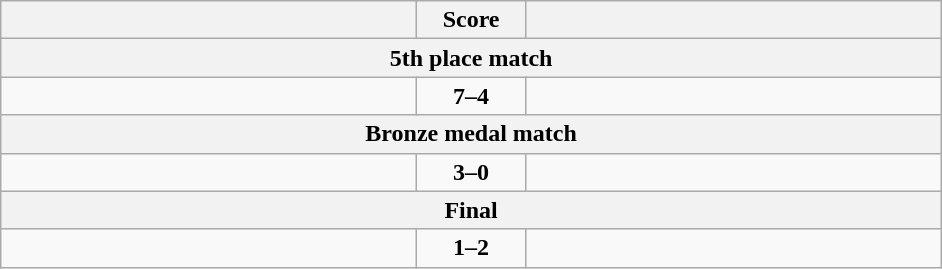<table class="wikitable" style="text-align: left;">
<tr>
<th align="right" width="270"></th>
<th width="65">Score</th>
<th align="left" width="270"></th>
</tr>
<tr>
<th colspan="3">5th place match</th>
</tr>
<tr>
<td><strong></strong></td>
<td align=center><strong>7–4</strong></td>
<td></td>
</tr>
<tr>
<th colspan="3">Bronze medal match</th>
</tr>
<tr>
<td><strong></strong></td>
<td align=center><strong>3–0</strong></td>
<td></td>
</tr>
<tr>
<th colspan="3">Final</th>
</tr>
<tr>
<td></td>
<td align=center><strong>1–2</strong></td>
<td><strong></strong></td>
</tr>
</table>
